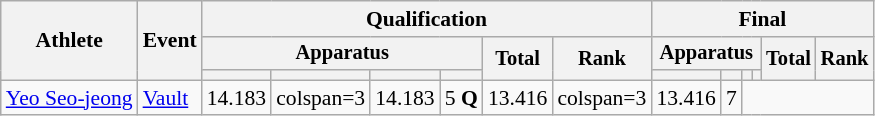<table class=wikitable style=font-size:90%>
<tr>
<th rowspan=3>Athlete</th>
<th rowspan=3>Event</th>
<th colspan=6>Qualification</th>
<th colspan=6>Final</th>
</tr>
<tr style=font-size:95%>
<th colspan=4>Apparatus</th>
<th rowspan=2>Total</th>
<th rowspan=2>Rank</th>
<th colspan=4>Apparatus</th>
<th rowspan=2>Total</th>
<th rowspan=2>Rank</th>
</tr>
<tr style=font-size:95%>
<th></th>
<th></th>
<th></th>
<th></th>
<th></th>
<th></th>
<th></th>
<th></th>
</tr>
<tr align=center>
<td align=left><a href='#'>Yeo Seo-jeong</a></td>
<td align=left><a href='#'>Vault</a></td>
<td>14.183</td>
<td>colspan=3 </td>
<td>14.183</td>
<td>5 <strong>Q</strong></td>
<td>13.416</td>
<td>colspan=3 </td>
<td>13.416</td>
<td>7</td>
</tr>
</table>
